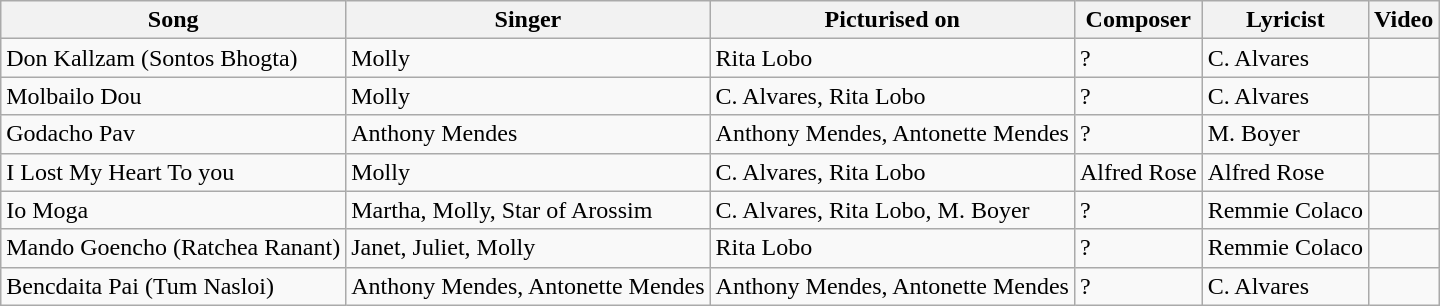<table class="wikitable" border="1">
<tr>
<th>Song</th>
<th>Singer</th>
<th>Picturised on</th>
<th>Composer</th>
<th>Lyricist</th>
<th>Video</th>
</tr>
<tr>
<td>Don Kallzam (Sontos Bhogta)</td>
<td>Molly</td>
<td>Rita Lobo</td>
<td>?</td>
<td>C. Alvares</td>
<td></td>
</tr>
<tr>
<td>Molbailo Dou</td>
<td>Molly</td>
<td>C. Alvares, Rita Lobo</td>
<td>?</td>
<td>C. Alvares</td>
<td></td>
</tr>
<tr>
<td>Godacho Pav</td>
<td>Anthony Mendes</td>
<td>Anthony Mendes, Antonette Mendes</td>
<td>?</td>
<td>M. Boyer</td>
<td></td>
</tr>
<tr>
<td>I Lost My Heart To you</td>
<td>Molly</td>
<td>C. Alvares, Rita Lobo</td>
<td>Alfred Rose</td>
<td>Alfred Rose</td>
<td></td>
</tr>
<tr>
<td>Io Moga</td>
<td>Martha, Molly, Star of Arossim</td>
<td>C. Alvares, Rita Lobo, M. Boyer</td>
<td>?</td>
<td>Remmie Colaco</td>
<td></td>
</tr>
<tr>
<td>Mando Goencho (Ratchea Ranant)</td>
<td>Janet, Juliet, Molly</td>
<td>Rita Lobo</td>
<td>?</td>
<td>Remmie Colaco</td>
<td></td>
</tr>
<tr>
<td>Bencdaita Pai (Tum Nasloi)</td>
<td>Anthony Mendes, Antonette Mendes</td>
<td>Anthony Mendes, Antonette Mendes</td>
<td>?</td>
<td>C. Alvares</td>
<td></td>
</tr>
</table>
